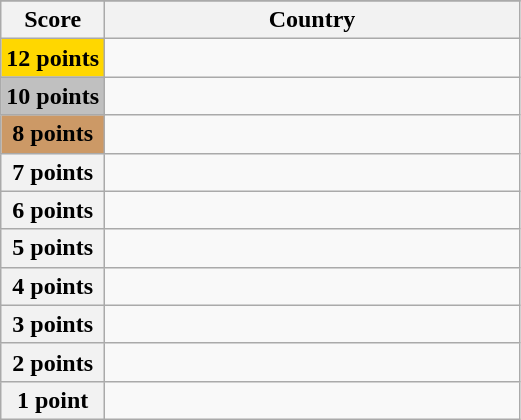<table class="wikitable">
<tr>
</tr>
<tr>
<th scope="col" width="20%">Score</th>
<th scope="col">Country</th>
</tr>
<tr>
<th scope="row" style="background:gold">12 points</th>
<td></td>
</tr>
<tr>
<th scope="row" style="background:silver">10 points</th>
<td></td>
</tr>
<tr>
<th scope="row" style="background:#CC9966">8 points</th>
<td></td>
</tr>
<tr>
<th scope="row">7 points</th>
<td></td>
</tr>
<tr>
<th scope="row">6 points</th>
<td></td>
</tr>
<tr>
<th scope="row">5 points</th>
<td></td>
</tr>
<tr>
<th scope="row">4 points</th>
<td></td>
</tr>
<tr>
<th scope="row">3 points</th>
<td></td>
</tr>
<tr>
<th scope="row">2 points</th>
<td></td>
</tr>
<tr>
<th scope="row">1 point</th>
<td></td>
</tr>
</table>
